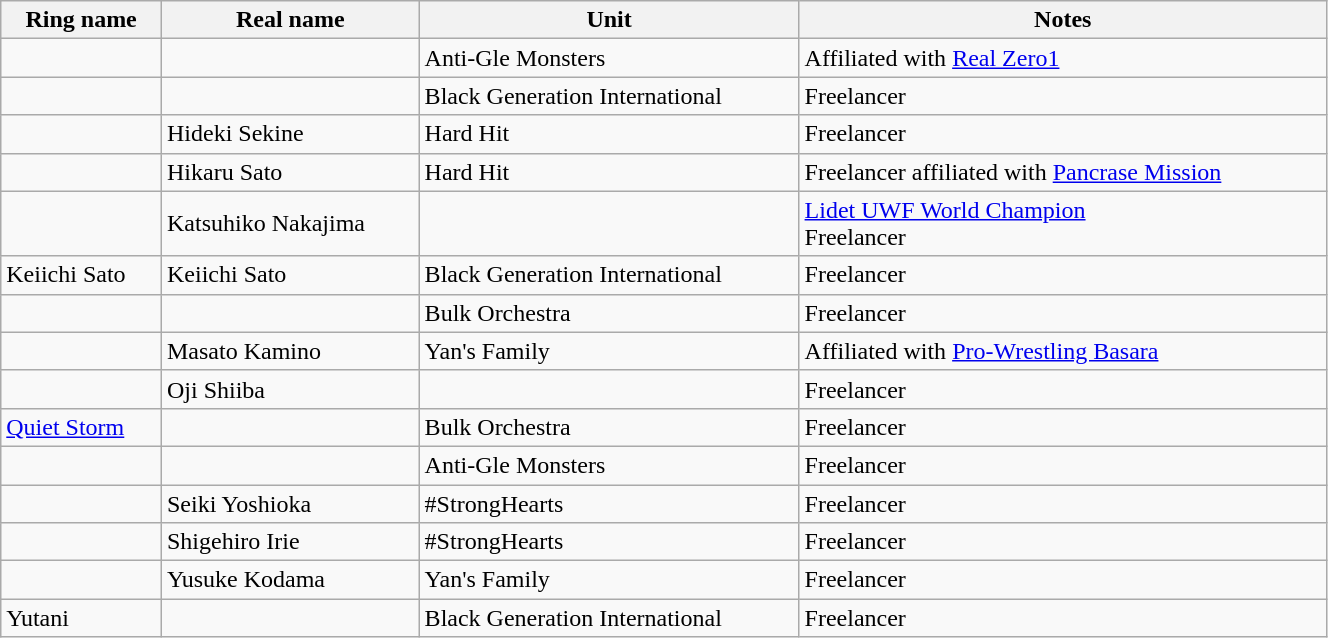<table class="wikitable sortable" width="70%">
<tr>
<th>Ring name</th>
<th>Real name</th>
<th>Unit</th>
<th>Notes</th>
</tr>
<tr>
<td></td>
<td></td>
<td>Anti-Gle Monsters</td>
<td>Affiliated with <a href='#'>Real Zero1</a></td>
</tr>
<tr>
<td></td>
<td></td>
<td>Black Generation International</td>
<td>Freelancer</td>
</tr>
<tr>
<td></td>
<td>Hideki Sekine</td>
<td>Hard Hit</td>
<td>Freelancer</td>
</tr>
<tr>
<td></td>
<td>Hikaru Sato</td>
<td>Hard Hit</td>
<td>Freelancer affiliated with <a href='#'>Pancrase Mission</a></td>
</tr>
<tr>
<td></td>
<td>Katsuhiko Nakajima</td>
<td></td>
<td><a href='#'>Lidet UWF World Champion</a><br>Freelancer</td>
</tr>
<tr>
<td>Keiichi Sato</td>
<td>Keiichi Sato</td>
<td>Black Generation International</td>
<td>Freelancer</td>
</tr>
<tr>
<td></td>
<td></td>
<td>Bulk Orchestra</td>
<td>Freelancer</td>
</tr>
<tr>
<td></td>
<td>Masato Kamino</td>
<td>Yan's Family</td>
<td>Affiliated with <a href='#'>Pro-Wrestling Basara</a></td>
</tr>
<tr>
<td></td>
<td>Oji Shiiba</td>
<td></td>
<td>Freelancer</td>
</tr>
<tr>
<td><a href='#'>Quiet Storm</a></td>
<td></td>
<td>Bulk Orchestra</td>
<td>Freelancer</td>
</tr>
<tr>
<td></td>
<td></td>
<td>Anti-Gle Monsters</td>
<td>Freelancer</td>
</tr>
<tr>
<td></td>
<td>Seiki Yoshioka</td>
<td>#StrongHearts</td>
<td>Freelancer</td>
</tr>
<tr>
<td></td>
<td>Shigehiro Irie</td>
<td>#StrongHearts</td>
<td>Freelancer</td>
</tr>
<tr>
<td></td>
<td>Yusuke Kodama</td>
<td>Yan's Family</td>
<td>Freelancer</td>
</tr>
<tr>
<td>Yutani</td>
<td></td>
<td>Black Generation International</td>
<td>Freelancer</td>
</tr>
</table>
